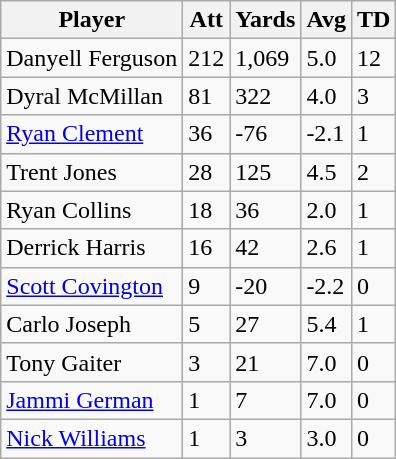<table class="wikitable">
<tr>
<th>Player</th>
<th>Att</th>
<th>Yards</th>
<th>Avg</th>
<th>TD</th>
</tr>
<tr>
<td>Danyell Ferguson</td>
<td>212</td>
<td>1,069</td>
<td>5.0</td>
<td>12</td>
</tr>
<tr>
<td>Dyral McMillan</td>
<td>81</td>
<td>322</td>
<td>4.0</td>
<td>3</td>
</tr>
<tr>
<td><a href='#'>Ryan Clement</a></td>
<td>36</td>
<td>-76</td>
<td>-2.1</td>
<td>1</td>
</tr>
<tr>
<td>Trent Jones</td>
<td>28</td>
<td>125</td>
<td>4.5</td>
<td>2</td>
</tr>
<tr>
<td>Ryan Collins</td>
<td>18</td>
<td>36</td>
<td>2.0</td>
<td>1</td>
</tr>
<tr>
<td>Derrick Harris</td>
<td>16</td>
<td>42</td>
<td>2.6</td>
<td>1</td>
</tr>
<tr>
<td><a href='#'>Scott Covington</a></td>
<td>9</td>
<td>-20</td>
<td>-2.2</td>
<td>0</td>
</tr>
<tr>
<td>Carlo Joseph</td>
<td>5</td>
<td>27</td>
<td>5.4</td>
<td>1</td>
</tr>
<tr>
<td>Tony Gaiter</td>
<td>3</td>
<td>21</td>
<td>7.0</td>
<td>0</td>
</tr>
<tr>
<td><a href='#'>Jammi German</a></td>
<td>1</td>
<td>7</td>
<td>7.0</td>
<td>0</td>
</tr>
<tr>
<td><a href='#'>Nick Williams</a></td>
<td>1</td>
<td>3</td>
<td>3.0</td>
<td>0</td>
</tr>
</table>
